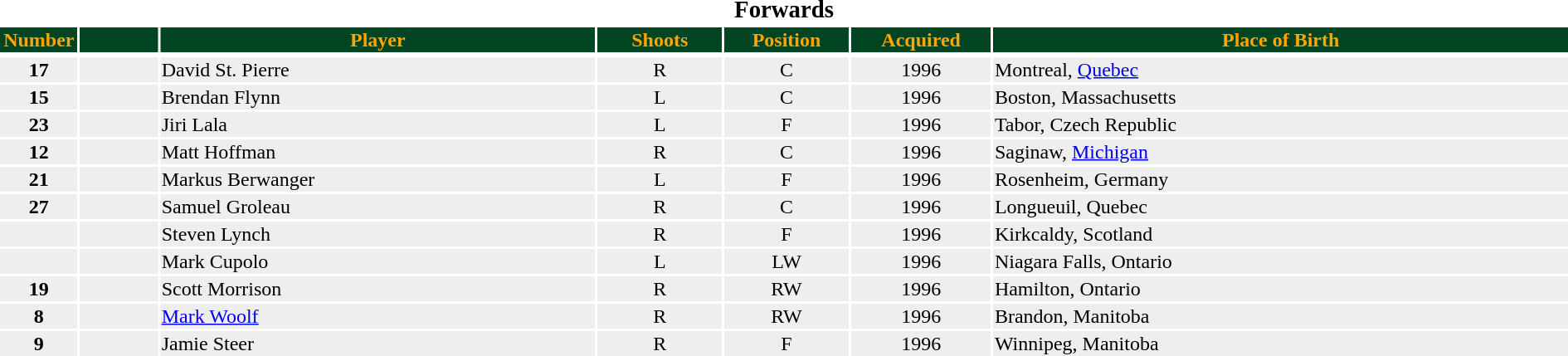<table class="toccolours" style="width:100%">
<tr>
<th colspan=7><big>Forwards </big></th>
</tr>
<tr style="background:#014421; color:#FFA500">
<th width=5%>Number</th>
<th width=5%></th>
<th !width=15%>Player</th>
<th width=8%>Shoots</th>
<th width=8%>Position</th>
<th width=9%>Acquired</th>
<th width=37%>Place of Birth</th>
</tr>
<tr>
</tr>
<tr style="background:#eee">
<td align=center><strong>17</strong></td>
<td align=center></td>
<td>David St. Pierre</td>
<td align=center>R</td>
<td align=center>C</td>
<td align=center>1996</td>
<td>Montreal, <a href='#'>Quebec</a></td>
</tr>
<tr style="background:#eee">
<td align=center><strong>15</strong></td>
<td align=center></td>
<td>Brendan Flynn</td>
<td align=center>L</td>
<td align=center>C</td>
<td align=center>1996</td>
<td>Boston, Massachusetts</td>
</tr>
<tr style="background:#eee">
<td align=center><strong>23</strong></td>
<td align=center></td>
<td>Jiri Lala</td>
<td align=center>L</td>
<td align=center>F</td>
<td align=center>1996</td>
<td>Tabor, Czech Republic</td>
</tr>
<tr style="background:#eee">
<td align=center><strong>12</strong></td>
<td align=center></td>
<td>Matt Hoffman</td>
<td align=center>R</td>
<td align=center>C</td>
<td align=center>1996</td>
<td>Saginaw, <a href='#'>Michigan</a></td>
</tr>
<tr style="background:#eee">
<td align=center><strong>21</strong></td>
<td align=center></td>
<td>Markus Berwanger</td>
<td align=center>L</td>
<td align=center>F</td>
<td align=center>1996</td>
<td>Rosenheim, Germany</td>
</tr>
<tr style="background:#eee">
<td align=center><strong>27</strong></td>
<td align=center></td>
<td>Samuel Groleau</td>
<td align=center>R</td>
<td align=center>C</td>
<td align=center>1996</td>
<td>Longueuil, Quebec</td>
</tr>
<tr style="background:#eee">
<td align=center></td>
<td align=center></td>
<td>Steven Lynch</td>
<td align=center>R</td>
<td align=center>F</td>
<td align=center>1996</td>
<td>Kirkcaldy, Scotland</td>
</tr>
<tr style="background:#eee">
<td align=center></td>
<td align=center></td>
<td>Mark Cupolo</td>
<td align=center>L</td>
<td align=center>LW</td>
<td align=center>1996</td>
<td>Niagara Falls, Ontario</td>
</tr>
<tr style="background:#eee">
<td align=center><strong>19</strong></td>
<td align=center></td>
<td>Scott Morrison</td>
<td align=center>R</td>
<td align=center>RW</td>
<td align=center>1996</td>
<td>Hamilton, Ontario</td>
</tr>
<tr style="background:#eee">
<td align=center><strong>8</strong></td>
<td align=center></td>
<td><a href='#'>Mark Woolf</a></td>
<td align=center>R</td>
<td align=center>RW</td>
<td align=center>1996</td>
<td>Brandon, Manitoba</td>
</tr>
<tr style="background:#eee">
<td align=center><strong>9</strong></td>
<td align=center></td>
<td>Jamie Steer</td>
<td align=center>R</td>
<td align=center>F</td>
<td align=center>1996</td>
<td>Winnipeg, Manitoba</td>
</tr>
</table>
